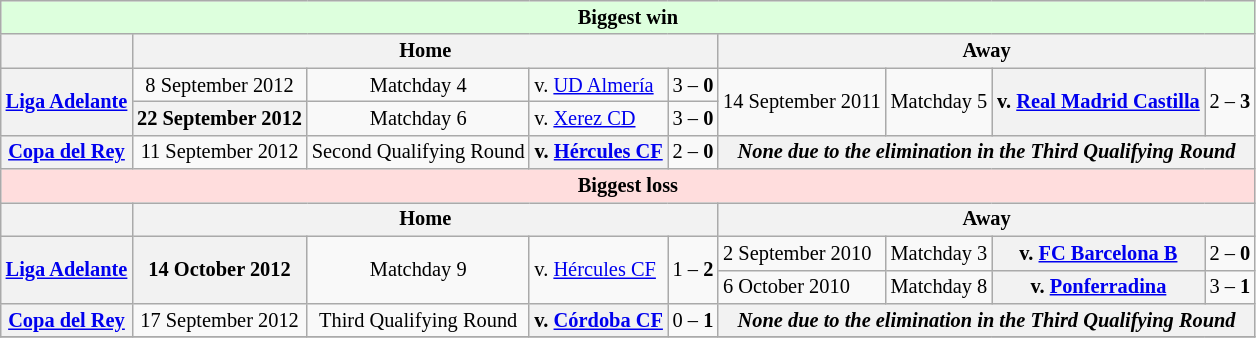<table class="wikitable" style="font-size: 85%">
<tr>
<td bgcolor="#ddffdd" align="center" colspan="11"><strong>Biggest win</strong></td>
</tr>
<tr>
<th></th>
<th colspan="4">Home</th>
<th colspan="4">Away</th>
</tr>
<tr>
<th rowspan="2"><a href='#'>Liga Adelante</a></th>
<td align="center">8 September 2012</td>
<td align="center">Matchday 4</td>
<td>v. <a href='#'>UD Almería</a></td>
<td align="center">3 – <strong>0</strong></td>
<td style="text-align:center;" rowspan="2">14 September 2011</td>
<td style="text-align:center;" rowspan="2">Matchday 5</td>
<th rowspan="2">v. <a href='#'>Real Madrid Castilla</a></th>
<td style="text-align:center;" rowspan="2">2 – <strong>3</strong></td>
</tr>
<tr>
<th align="center">22 September 2012</th>
<td align="center">Matchday 6</td>
<td>v. <a href='#'>Xerez CD</a></td>
<td align="center">3 – <strong>0</strong></td>
</tr>
<tr>
<th><a href='#'>Copa del Rey</a></th>
<td align="center">11 September 2012</td>
<td align="center">Second Qualifying Round</td>
<th>v. <a href='#'>Hércules CF</a></th>
<td align="center">2 – <strong>0</strong></td>
<th colspan="4"><em>None due to the elimination in the Third Qualifying Round</em></th>
</tr>
<tr>
<td bgcolor="#ffdddd" align="center" colspan="11"><strong>Biggest loss</strong></td>
</tr>
<tr>
<th></th>
<th colspan="4">Home</th>
<th colspan="4">Away</th>
</tr>
<tr>
<th rowspan="2"><a href='#'>Liga Adelante</a></th>
<th align="center" rowspan="2">14 October 2012</th>
<td align="center" rowspan="2">Matchday 9</td>
<td rowspan="2">v. <a href='#'>Hércules CF</a></td>
<td align="center" rowspan="2">1 – <strong>2</strong></td>
<td>2 September 2010</td>
<td align="center">Matchday 3</td>
<th>v. <a href='#'>FC Barcelona B</a></th>
<td align="center">2 – <strong>0</strong></td>
</tr>
<tr>
<td>6 October 2010</td>
<td align="center">Matchday 8</td>
<th>v. <a href='#'>Ponferradina</a></th>
<td align="center">3 – <strong>1</strong></td>
</tr>
<tr>
<th><a href='#'>Copa del Rey</a></th>
<td align="center">17 September 2012</td>
<td align="center">Third Qualifying Round</td>
<th>v. <a href='#'>Córdoba CF</a></th>
<td align="center">0 – <strong>1</strong></td>
<th colspan="4"><em>None due to the elimination in the Third Qualifying Round</em></th>
</tr>
<tr>
</tr>
</table>
